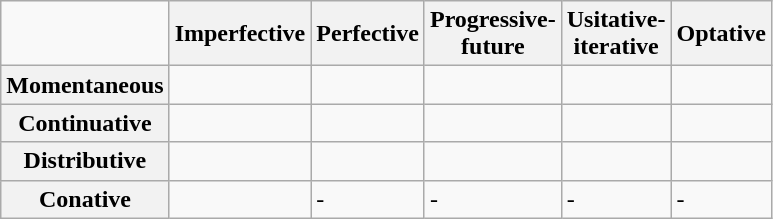<table class="wikitable">
<tr>
<td></td>
<th>Imperfective</th>
<th>Perfective</th>
<th>Progressive-<br>future</th>
<th>Usitative-<br>iterative</th>
<th>Optative</th>
</tr>
<tr>
<th>Momentaneous</th>
<td></td>
<td></td>
<td></td>
<td></td>
<td></td>
</tr>
<tr>
<th>Continuative</th>
<td></td>
<td></td>
<td></td>
<td></td>
<td></td>
</tr>
<tr>
<th>Distributive</th>
<td></td>
<td></td>
<td></td>
<td></td>
<td></td>
</tr>
<tr>
<th>Conative</th>
<td></td>
<td>-</td>
<td>-</td>
<td>-</td>
<td>-</td>
</tr>
</table>
